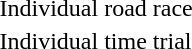<table>
<tr>
<td>Individual road race</td>
<td></td>
<td></td>
<td></td>
</tr>
<tr>
<td>Individual time trial</td>
<td></td>
<td></td>
<td></td>
</tr>
</table>
